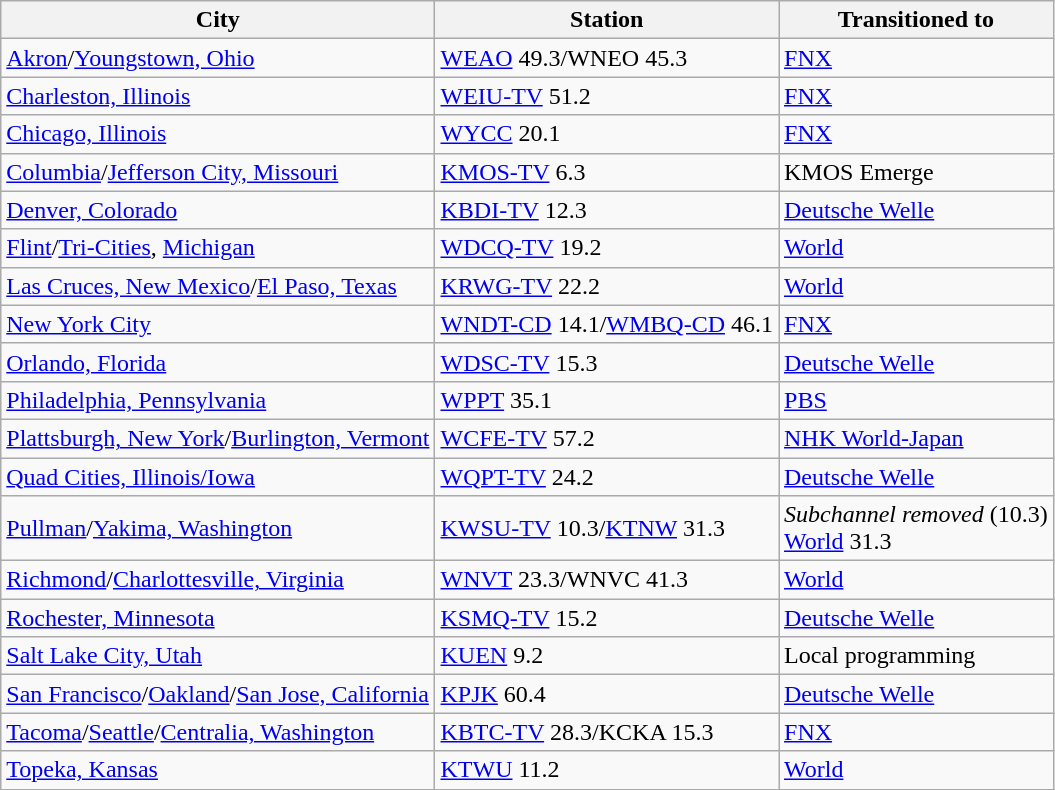<table class="wikitable sortable" border="1">
<tr>
<th>City</th>
<th>Station</th>
<th>Transitioned to</th>
</tr>
<tr>
<td><a href='#'>Akron</a>/<a href='#'>Youngstown, Ohio</a></td>
<td><a href='#'>WEAO</a> 49.3/WNEO 45.3</td>
<td><a href='#'>FNX</a></td>
</tr>
<tr>
<td><a href='#'>Charleston, Illinois</a></td>
<td><a href='#'>WEIU-TV</a> 51.2</td>
<td><a href='#'>FNX</a></td>
</tr>
<tr>
<td><a href='#'>Chicago, Illinois</a></td>
<td><a href='#'>WYCC</a> 20.1</td>
<td><a href='#'>FNX</a></td>
</tr>
<tr>
<td><a href='#'>Columbia</a>/<a href='#'>Jefferson City, Missouri</a></td>
<td><a href='#'>KMOS-TV</a> 6.3</td>
<td>KMOS Emerge</td>
</tr>
<tr>
<td><a href='#'>Denver, Colorado</a></td>
<td><a href='#'>KBDI-TV</a> 12.3</td>
<td><a href='#'>Deutsche Welle</a></td>
</tr>
<tr>
<td><a href='#'>Flint</a>/<a href='#'>Tri-Cities</a>, <a href='#'>Michigan</a></td>
<td><a href='#'>WDCQ-TV</a> 19.2</td>
<td><a href='#'>World</a></td>
</tr>
<tr>
<td><a href='#'>Las Cruces, New Mexico</a>/<a href='#'>El Paso, Texas</a></td>
<td><a href='#'>KRWG-TV</a> 22.2</td>
<td><a href='#'>World</a></td>
</tr>
<tr>
<td><a href='#'>New York City</a></td>
<td><a href='#'>WNDT-CD</a> 14.1/<a href='#'>WMBQ-CD</a> 46.1</td>
<td><a href='#'>FNX</a></td>
</tr>
<tr>
<td><a href='#'>Orlando, Florida</a></td>
<td><a href='#'>WDSC-TV</a> 15.3</td>
<td><a href='#'>Deutsche Welle</a></td>
</tr>
<tr>
<td><a href='#'>Philadelphia, Pennsylvania</a></td>
<td><a href='#'>WPPT</a> 35.1</td>
<td><a href='#'>PBS</a></td>
</tr>
<tr>
<td><a href='#'>Plattsburgh, New York</a>/<a href='#'>Burlington, Vermont</a></td>
<td><a href='#'>WCFE-TV</a> 57.2</td>
<td><a href='#'>NHK World-Japan</a></td>
</tr>
<tr>
<td><a href='#'>Quad Cities, Illinois/Iowa</a></td>
<td><a href='#'>WQPT-TV</a> 24.2</td>
<td><a href='#'>Deutsche Welle</a></td>
</tr>
<tr>
<td><a href='#'>Pullman</a>/<a href='#'>Yakima, Washington</a></td>
<td><a href='#'>KWSU-TV</a> 10.3/<a href='#'>KTNW</a> 31.3</td>
<td><em>Subchannel removed</em> (10.3)<br><a href='#'>World</a> 31.3</td>
</tr>
<tr>
<td><a href='#'>Richmond</a>/<a href='#'>Charlottesville, Virginia</a></td>
<td><a href='#'>WNVT</a> 23.3/WNVC 41.3</td>
<td><a href='#'>World</a></td>
</tr>
<tr>
<td><a href='#'>Rochester, Minnesota</a></td>
<td><a href='#'>KSMQ-TV</a> 15.2</td>
<td><a href='#'>Deutsche Welle</a></td>
</tr>
<tr>
<td><a href='#'>Salt Lake City, Utah</a></td>
<td><a href='#'>KUEN</a> 9.2</td>
<td>Local programming</td>
</tr>
<tr>
<td><a href='#'>San Francisco</a>/<a href='#'>Oakland</a>/<a href='#'>San Jose, California</a></td>
<td><a href='#'>KPJK</a> 60.4</td>
<td><a href='#'>Deutsche Welle</a></td>
</tr>
<tr>
<td><a href='#'>Tacoma</a>/<a href='#'>Seattle</a>/<a href='#'>Centralia, Washington</a></td>
<td><a href='#'>KBTC-TV</a> 28.3/KCKA 15.3</td>
<td><a href='#'>FNX</a></td>
</tr>
<tr>
<td><a href='#'>Topeka, Kansas</a></td>
<td><a href='#'>KTWU</a> 11.2</td>
<td><a href='#'>World</a></td>
</tr>
</table>
